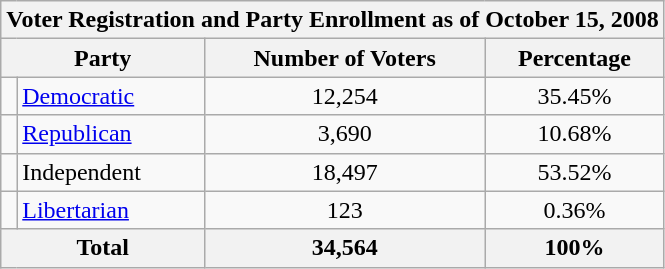<table class=wikitable>
<tr>
<th colspan = 6>Voter Registration and Party Enrollment as of October 15, 2008</th>
</tr>
<tr>
<th colspan = 2>Party</th>
<th>Number of Voters</th>
<th>Percentage</th>
</tr>
<tr>
<td></td>
<td><a href='#'>Democratic</a></td>
<td align = center>12,254</td>
<td align = center>35.45%</td>
</tr>
<tr>
<td></td>
<td><a href='#'>Republican</a></td>
<td align = center>3,690</td>
<td align = center>10.68%</td>
</tr>
<tr>
<td></td>
<td>Independent</td>
<td align = center>18,497</td>
<td align = center>53.52%</td>
</tr>
<tr>
<td></td>
<td><a href='#'>Libertarian</a></td>
<td align = center>123</td>
<td align = center>0.36%</td>
</tr>
<tr>
<th colspan = 2>Total</th>
<th align = center>34,564</th>
<th align = center>100%</th>
</tr>
</table>
